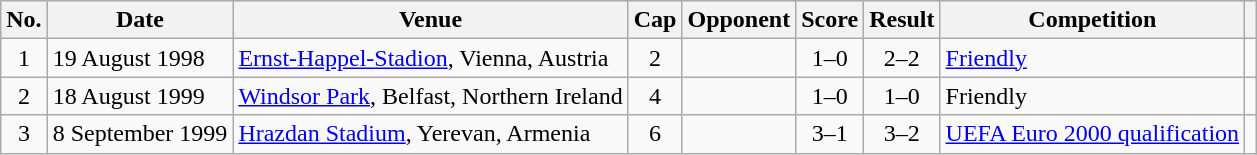<table class="wikitable plainrowheaders sortable">
<tr>
<th scope=col>No.</th>
<th scope=col>Date</th>
<th scope=col>Venue</th>
<th scope=col>Cap</th>
<th scope=col>Opponent</th>
<th scope=col>Score</th>
<th scope=col>Result</th>
<th scope=col>Competition</th>
<th scope=col class=unsortable></th>
</tr>
<tr>
<td align="center">1</td>
<td>19 August 1998</td>
<td><a href='#'>Ernst-Happel-Stadion</a>, Vienna, Austria</td>
<td align="center">2</td>
<td></td>
<td align="center">1–0</td>
<td align="center">2–2</td>
<td><a href='#'>Friendly</a></td>
<td align="center"></td>
</tr>
<tr>
<td align="center">2</td>
<td>18 August 1999</td>
<td><a href='#'>Windsor Park</a>, Belfast, Northern Ireland</td>
<td align="center">4</td>
<td></td>
<td align="center">1–0</td>
<td align="center">1–0</td>
<td>Friendly</td>
<td align="center"></td>
</tr>
<tr>
<td align="center">3</td>
<td>8 September 1999</td>
<td><a href='#'>Hrazdan Stadium</a>, Yerevan, Armenia</td>
<td align="center">6</td>
<td></td>
<td align="center">3–1</td>
<td align="center">3–2</td>
<td><a href='#'>UEFA Euro 2000 qualification</a></td>
<td align="center"></td>
</tr>
</table>
